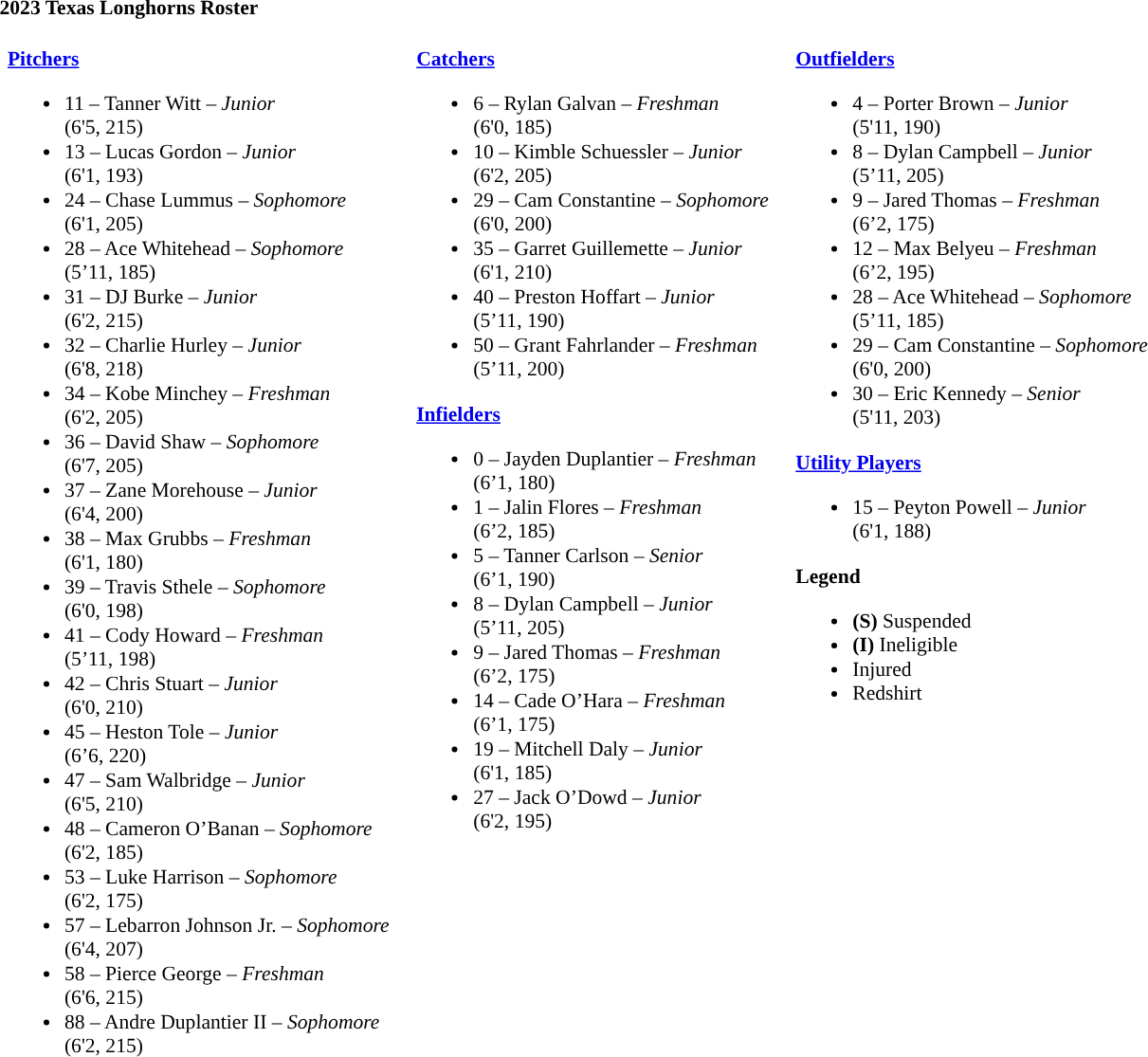<table class="toccolours" style="border-collapse:collapse; font-size:90%;">
<tr>
<td colspan="7"><strong>2023 Texas Longhorns Roster</strong></td>
</tr>
<tr>
<td width="03"> </td>
<td valign="top"><br><strong><a href='#'>Pitchers</a></strong><ul><li>11 – Tanner Witt – <em>Junior</em><br>(6'5, 215) </li><li>13 – Lucas Gordon – <em>Junior</em><br>(6'1, 193) </li><li>24 – Chase Lummus – <em> Sophomore</em><br>(6'1, 205) </li><li>28 – Ace Whitehead – <em>Sophomore</em><br>(5’11, 185) </li><li>31 – DJ Burke – <em>Junior</em><br>(6'2, 215) </li><li>32 – Charlie Hurley – <em>Junior</em><br>(6'8, 218) </li><li>34 – Kobe Minchey – <em>Freshman</em><br>(6'2, 205) </li><li>36 – David Shaw – <em>Sophomore</em><br>(6'7, 205) </li><li>37 – Zane Morehouse – <em> Junior</em><br>(6'4, 200) </li><li>38 – Max Grubbs – <em>Freshman</em><br>(6'1, 180) </li><li>39 – Travis Sthele – <em> Sophomore</em><br>(6'0, 198) </li><li>41 – Cody Howard – <em>Freshman</em><br>(5’11, 198) </li><li>42 – Chris Stuart – <em>Junior</em><br> (6'0, 210) </li><li>45 – Heston Tole – <em>Junior</em><br>(6’6, 220) </li><li>47 – Sam Walbridge – <em> Junior</em><br>(6'5, 210) </li><li>48 – Cameron O’Banan  – <em>Sophomore</em><br>(6'2, 185) </li><li>53 – Luke Harrison – <em>Sophomore</em><br>(6'2, 175) </li><li>57 – Lebarron Johnson Jr. – <em> Sophomore</em><br>(6'4, 207) </li><li>58 – Pierce George – <em>Freshman</em><br>(6'6, 215) </li><li>88 – Andre Duplantier II – <em> Sophomore</em><br>(6'2, 215) </li></ul></td>
<td width="15"> </td>
<td valign="top"><br><strong><a href='#'>Catchers</a></strong><ul><li>6 – Rylan Galvan – <em>Freshman</em><br>(6'0, 185) </li><li>10 – Kimble Schuessler – <em>Junior</em><br>(6'2, 205) </li><li>29 – Cam Constantine – <em> Sophomore</em><br>(6'0, 200) </li><li>35 – Garret Guillemette – <em>Junior</em><br>(6'1, 210) </li><li>40 – Preston Hoffart – <em> Junior</em><br>(5’11, 190) </li><li>50 – Grant Fahrlander – <em>Freshman</em><br> (5’11, 200) </li></ul><strong><a href='#'>Infielders</a></strong><ul><li>0 – Jayden Duplantier – <em>Freshman</em><br>(6’1, 180) </li><li>1 – Jalin Flores – <em>Freshman</em><br>(6’2, 185) </li><li>5 – Tanner Carlson – <em>Senior</em><br>(6’1, 190) </li><li>8 – Dylan Campbell – <em>Junior</em><br>(5’11, 205) </li><li>9 – Jared Thomas – <em>Freshman</em><br> (6’2, 175) </li><li>14 – Cade O’Hara – <em>Freshman</em><br>(6’1, 175) </li><li>19 – Mitchell Daly – <em>Junior</em><br>(6'1, 185) </li><li>27 – Jack O’Dowd – <em>Junior</em><br>(6'2, 195) </li></ul></td>
<td width="15"> </td>
<td valign="top"><br><strong><a href='#'>Outfielders</a></strong><ul><li>4 – Porter Brown – <em>Junior</em><br>(5'11, 190) </li><li>8 – Dylan Campbell – <em>Junior</em><br>(5’11, 205) </li><li>9 – Jared Thomas – <em>Freshman</em><br> (6’2, 175) </li><li>12 – Max Belyeu – <em>Freshman</em><br> (6’2, 195) </li><li>28 – Ace Whitehead – <em>Sophomore</em><br>(5’11, 185) </li><li>29 – Cam Constantine – <em> Sophomore</em><br>(6'0, 200) </li><li>30 – Eric Kennedy – <em> Senior</em><br>(5'11, 203) </li></ul><strong><a href='#'>Utility Players</a></strong><ul><li>15 – Peyton Powell – <em> Junior</em><br>(6'1, 188) </li></ul><strong>Legend</strong><ul><li><strong>(S)</strong> Suspended</li><li><strong>(I)</strong> Ineligible</li><li> Injured</li><li> Redshirt</li></ul></td>
<td width="25"> </td>
</tr>
</table>
